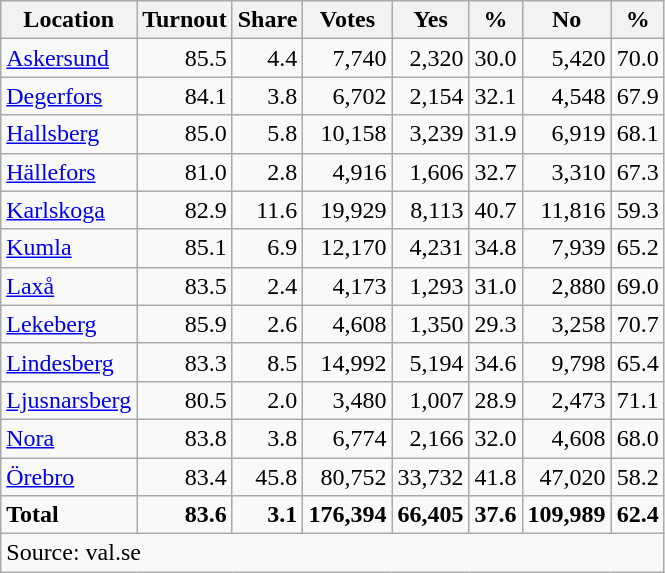<table class="wikitable sortable" style=text-align:right>
<tr>
<th>Location</th>
<th>Turnout</th>
<th>Share</th>
<th>Votes</th>
<th>Yes</th>
<th>%</th>
<th>No</th>
<th>%</th>
</tr>
<tr>
<td align=left><a href='#'>Askersund</a></td>
<td>85.5</td>
<td>4.4</td>
<td>7,740</td>
<td>2,320</td>
<td>30.0</td>
<td>5,420</td>
<td>70.0</td>
</tr>
<tr>
<td align=left><a href='#'>Degerfors</a></td>
<td>84.1</td>
<td>3.8</td>
<td>6,702</td>
<td>2,154</td>
<td>32.1</td>
<td>4,548</td>
<td>67.9</td>
</tr>
<tr>
<td align=left><a href='#'>Hallsberg</a></td>
<td>85.0</td>
<td>5.8</td>
<td>10,158</td>
<td>3,239</td>
<td>31.9</td>
<td>6,919</td>
<td>68.1</td>
</tr>
<tr>
<td align=left><a href='#'>Hällefors</a></td>
<td>81.0</td>
<td>2.8</td>
<td>4,916</td>
<td>1,606</td>
<td>32.7</td>
<td>3,310</td>
<td>67.3</td>
</tr>
<tr>
<td align=left><a href='#'>Karlskoga</a></td>
<td>82.9</td>
<td>11.6</td>
<td>19,929</td>
<td>8,113</td>
<td>40.7</td>
<td>11,816</td>
<td>59.3</td>
</tr>
<tr>
<td align=left><a href='#'>Kumla</a></td>
<td>85.1</td>
<td>6.9</td>
<td>12,170</td>
<td>4,231</td>
<td>34.8</td>
<td>7,939</td>
<td>65.2</td>
</tr>
<tr>
<td align=left><a href='#'>Laxå</a></td>
<td>83.5</td>
<td>2.4</td>
<td>4,173</td>
<td>1,293</td>
<td>31.0</td>
<td>2,880</td>
<td>69.0</td>
</tr>
<tr>
<td align=left><a href='#'>Lekeberg</a></td>
<td>85.9</td>
<td>2.6</td>
<td>4,608</td>
<td>1,350</td>
<td>29.3</td>
<td>3,258</td>
<td>70.7</td>
</tr>
<tr>
<td align=left><a href='#'>Lindesberg</a></td>
<td>83.3</td>
<td>8.5</td>
<td>14,992</td>
<td>5,194</td>
<td>34.6</td>
<td>9,798</td>
<td>65.4</td>
</tr>
<tr>
<td align=left><a href='#'>Ljusnarsberg</a></td>
<td>80.5</td>
<td>2.0</td>
<td>3,480</td>
<td>1,007</td>
<td>28.9</td>
<td>2,473</td>
<td>71.1</td>
</tr>
<tr>
<td align=left><a href='#'>Nora</a></td>
<td>83.8</td>
<td>3.8</td>
<td>6,774</td>
<td>2,166</td>
<td>32.0</td>
<td>4,608</td>
<td>68.0</td>
</tr>
<tr>
<td align=left><a href='#'>Örebro</a></td>
<td>83.4</td>
<td>45.8</td>
<td>80,752</td>
<td>33,732</td>
<td>41.8</td>
<td>47,020</td>
<td>58.2</td>
</tr>
<tr>
<td align=left><strong>Total</strong></td>
<td><strong>83.6</strong></td>
<td><strong>3.1</strong></td>
<td><strong>176,394</strong></td>
<td><strong>66,405</strong></td>
<td><strong>37.6</strong></td>
<td><strong>109,989</strong></td>
<td><strong>62.4</strong></td>
</tr>
<tr>
<td align=left colspan=8>Source: val.se </td>
</tr>
</table>
